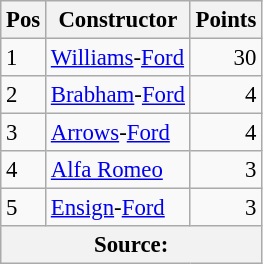<table class="wikitable" style="font-size: 95%;">
<tr>
<th>Pos</th>
<th>Constructor</th>
<th>Points</th>
</tr>
<tr>
<td>1</td>
<td> <a href='#'>Williams</a>-<a href='#'>Ford</a></td>
<td style="text-align: right">30</td>
</tr>
<tr>
<td>2</td>
<td> <a href='#'>Brabham</a>-<a href='#'>Ford</a></td>
<td style="text-align: right">4</td>
</tr>
<tr>
<td>3</td>
<td> <a href='#'>Arrows</a>-<a href='#'>Ford</a></td>
<td style="text-align: right">4</td>
</tr>
<tr>
<td>4</td>
<td> <a href='#'>Alfa Romeo</a></td>
<td style="text-align: right">3</td>
</tr>
<tr>
<td>5</td>
<td> <a href='#'>Ensign</a>-<a href='#'>Ford</a></td>
<td style="text-align: right">3</td>
</tr>
<tr>
<th colspan=4>Source:</th>
</tr>
</table>
